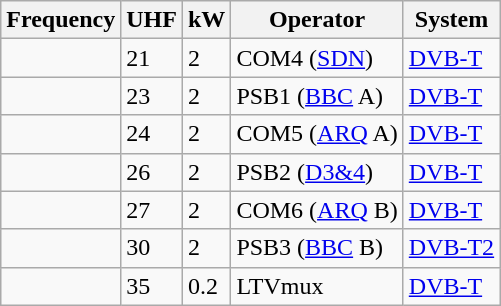<table class="wikitable sortable">
<tr>
<th>Frequency</th>
<th>UHF</th>
<th>kW</th>
<th>Operator</th>
<th>System</th>
</tr>
<tr>
<td></td>
<td>21</td>
<td>2</td>
<td>COM4 (<a href='#'>SDN</a>)</td>
<td><a href='#'>DVB-T</a></td>
</tr>
<tr>
<td></td>
<td>23</td>
<td>2</td>
<td>PSB1 (<a href='#'>BBC</a> A)</td>
<td><a href='#'>DVB-T</a></td>
</tr>
<tr>
<td></td>
<td>24</td>
<td>2</td>
<td>COM5 (<a href='#'>ARQ</a> A)</td>
<td><a href='#'>DVB-T</a></td>
</tr>
<tr>
<td></td>
<td>26</td>
<td>2</td>
<td>PSB2 (<a href='#'>D3&4</a>)</td>
<td><a href='#'>DVB-T</a></td>
</tr>
<tr>
<td></td>
<td>27</td>
<td>2</td>
<td>COM6 (<a href='#'>ARQ</a> B)</td>
<td><a href='#'>DVB-T</a></td>
</tr>
<tr>
<td></td>
<td>30</td>
<td>2</td>
<td>PSB3 (<a href='#'>BBC</a> B)</td>
<td><a href='#'>DVB-T2</a></td>
</tr>
<tr>
<td></td>
<td>35</td>
<td>0.2</td>
<td>LTVmux</td>
<td><a href='#'>DVB-T</a></td>
</tr>
</table>
